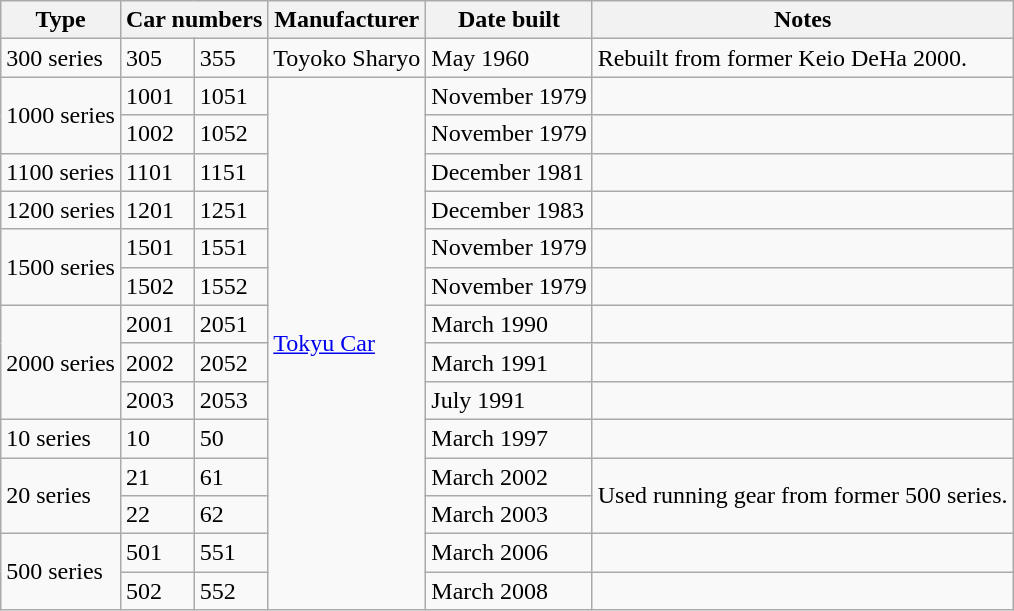<table class="wikitable">
<tr>
<th>Type</th>
<th colspan = 2>Car numbers</th>
<th>Manufacturer</th>
<th>Date built</th>
<th>Notes</th>
</tr>
<tr>
<td>300 series</td>
<td>305</td>
<td>355</td>
<td>Toyoko Sharyo</td>
<td>May 1960</td>
<td>Rebuilt from former Keio DeHa 2000.</td>
</tr>
<tr>
<td rowspan=2>1000 series</td>
<td>1001</td>
<td>1051</td>
<td rowspan="14"><a href='#'>Tokyu Car</a></td>
<td>November 1979</td>
<td></td>
</tr>
<tr>
<td>1002</td>
<td>1052</td>
<td>November 1979</td>
<td></td>
</tr>
<tr>
<td>1100 series</td>
<td>1101</td>
<td>1151</td>
<td>December 1981</td>
<td></td>
</tr>
<tr>
<td>1200 series</td>
<td>1201</td>
<td>1251</td>
<td>December 1983</td>
<td></td>
</tr>
<tr>
<td rowspan=2>1500 series</td>
<td>1501</td>
<td>1551</td>
<td>November 1979</td>
<td></td>
</tr>
<tr>
<td>1502</td>
<td>1552</td>
<td>November 1979</td>
<td></td>
</tr>
<tr>
<td rowspan=3>2000 series</td>
<td>2001</td>
<td>2051</td>
<td>March 1990</td>
<td></td>
</tr>
<tr>
<td>2002</td>
<td>2052</td>
<td>March 1991</td>
<td></td>
</tr>
<tr>
<td>2003</td>
<td>2053</td>
<td>July 1991</td>
<td></td>
</tr>
<tr>
<td>10 series</td>
<td>10</td>
<td>50</td>
<td>March 1997</td>
<td></td>
</tr>
<tr>
<td rowspan=2>20 series</td>
<td>21</td>
<td>61</td>
<td>March 2002</td>
<td rowspan="2">Used running gear from former 500 series.</td>
</tr>
<tr>
<td>22</td>
<td>62</td>
<td>March 2003</td>
</tr>
<tr>
<td rowspan=2>500 series</td>
<td>501</td>
<td>551</td>
<td>March 2006</td>
<td></td>
</tr>
<tr>
<td>502</td>
<td>552</td>
<td>March 2008</td>
<td></td>
</tr>
</table>
